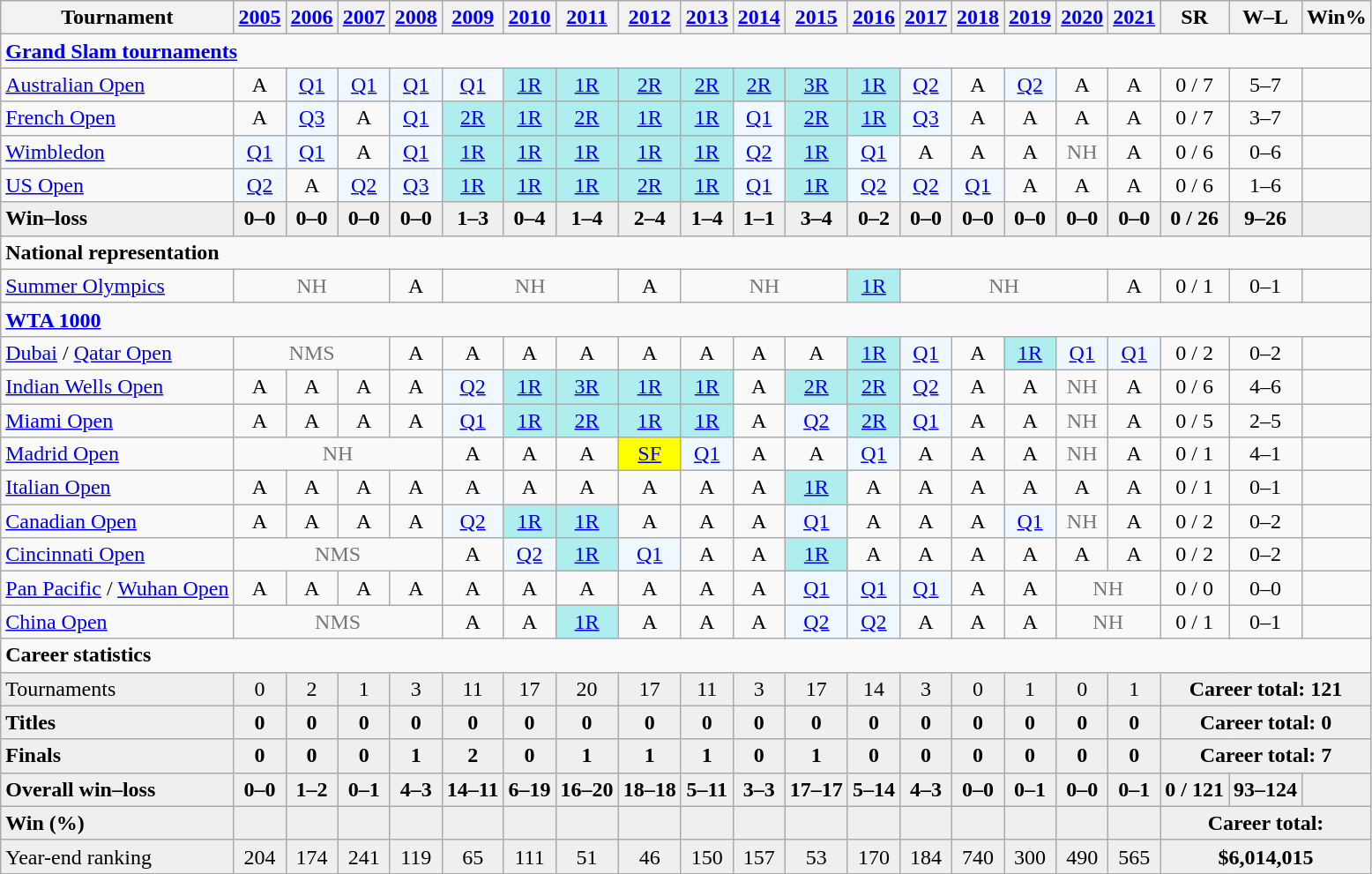<table class=wikitable nowrap style=text-align:center;>
<tr>
<th>Tournament</th>
<th><a href='#'>2005</a></th>
<th><a href='#'>2006</a></th>
<th><a href='#'>2007</a></th>
<th><a href='#'>2008</a></th>
<th><a href='#'>2009</a></th>
<th><a href='#'>2010</a></th>
<th><a href='#'>2011</a></th>
<th><a href='#'>2012</a></th>
<th><a href='#'>2013</a></th>
<th><a href='#'>2014</a></th>
<th><a href='#'>2015</a></th>
<th><a href='#'>2016</a></th>
<th><a href='#'>2017</a></th>
<th><a href='#'>2018</a></th>
<th><a href='#'>2019</a></th>
<th><a href='#'>2020</a></th>
<th><a href='#'>2021</a></th>
<th>SR</th>
<th>W–L</th>
<th>Win%</th>
</tr>
<tr>
<td colspan=21 style=text-align:left><strong><a href='#'>Grand Slam tournaments</a></strong></td>
</tr>
<tr>
<td style=text-align:left><a href='#'>Australian Open</a></td>
<td>A</td>
<td style=background:#f0f8ff><a href='#'>Q1</a></td>
<td style=background:#f0f8ff><a href='#'>Q1</a></td>
<td style=background:#f0f8ff><a href='#'>Q1</a></td>
<td style=background:#f0f8ff><a href='#'>Q1</a></td>
<td style=background:#afeeee><a href='#'>1R</a></td>
<td style=background:#afeeee><a href='#'>1R</a></td>
<td style=background:#afeeee><a href='#'>2R</a></td>
<td style=background:#afeeee><a href='#'>2R</a></td>
<td style=background:#afeeee><a href='#'>2R</a></td>
<td style=background:#afeeee><a href='#'>3R</a></td>
<td style=background:#afeeee><a href='#'>1R</a></td>
<td style=background:#f0f8ff><a href='#'>Q2</a></td>
<td>A</td>
<td style=background:#f0f8ff><a href='#'>Q2</a></td>
<td>A</td>
<td>A</td>
<td>0 / 7</td>
<td>5–7</td>
<td></td>
</tr>
<tr>
<td style=text-align:left><a href='#'>French Open</a></td>
<td>A</td>
<td style=background:#f0f8ff><a href='#'>Q3</a></td>
<td>A</td>
<td style=background:#f0f8ff><a href='#'>Q1</a></td>
<td style=background:#afeeee><a href='#'>2R</a></td>
<td style=background:#afeeee><a href='#'>1R</a></td>
<td style=background:#afeeee><a href='#'>2R</a></td>
<td style=background:#afeeee><a href='#'>1R</a></td>
<td style=background:#afeeee><a href='#'>1R</a></td>
<td style=background:#f0f8ff><a href='#'>Q1</a></td>
<td style=background:#afeeee><a href='#'>2R</a></td>
<td style=background:#afeeee><a href='#'>1R</a></td>
<td style=background:#f0f8ff><a href='#'>Q3</a></td>
<td>A</td>
<td>A</td>
<td>A</td>
<td>A</td>
<td>0 / 7</td>
<td>3–7</td>
<td></td>
</tr>
<tr>
<td style=text-align:left><a href='#'>Wimbledon</a></td>
<td style=background:#f0f8ff><a href='#'>Q1</a></td>
<td style=background:#f0f8ff><a href='#'>Q1</a></td>
<td>A</td>
<td style=background:#f0f8ff><a href='#'>Q1</a></td>
<td style=background:#afeeee><a href='#'>1R</a></td>
<td style=background:#afeeee><a href='#'>1R</a></td>
<td style=background:#afeeee><a href='#'>1R</a></td>
<td style=background:#afeeee><a href='#'>1R</a></td>
<td style=background:#afeeee><a href='#'>1R</a></td>
<td style=background:#f0f8ff><a href='#'>Q2</a></td>
<td style=background:#afeeee><a href='#'>1R</a></td>
<td style=background:#f0f8ff><a href='#'>Q1</a></td>
<td>A</td>
<td>A</td>
<td>A</td>
<td style=color:#767676>NH</td>
<td>A</td>
<td>0 / 6</td>
<td>0–6</td>
<td></td>
</tr>
<tr>
<td style=text-align:left><a href='#'>US Open</a></td>
<td style=background:#f0f8ff><a href='#'>Q2</a></td>
<td>A</td>
<td style=background:#f0f8ff><a href='#'>Q2</a></td>
<td style=background:#f0f8ff><a href='#'>Q3</a></td>
<td style=background:#afeeee><a href='#'>1R</a></td>
<td style=background:#afeeee><a href='#'>1R</a></td>
<td style=background:#afeeee><a href='#'>1R</a></td>
<td style=background:#afeeee><a href='#'>2R</a></td>
<td style=background:#afeeee><a href='#'>1R</a></td>
<td style=background:#f0f8ff><a href='#'>Q1</a></td>
<td style=background:#afeeee><a href='#'>1R</a></td>
<td style=background:#f0f8ff><a href='#'>Q2</a></td>
<td style=background:#f0f8ff><a href='#'>Q2</a></td>
<td style=background:#f0f8ff><a href='#'>Q1</a></td>
<td>A</td>
<td>A</td>
<td>A</td>
<td>0 / 6</td>
<td>1–6</td>
<td></td>
</tr>
<tr style=background:#efefef;font-weight:bold>
<td style=text-align:left>Win–loss</td>
<td>0–0</td>
<td>0–0</td>
<td>0–0</td>
<td>0–0</td>
<td>1–3</td>
<td>0–4</td>
<td>1–4</td>
<td>2–4</td>
<td>1–4</td>
<td>1–1</td>
<td>3–4</td>
<td>0–2</td>
<td>0–0</td>
<td>0–0</td>
<td>0–0</td>
<td>0–0</td>
<td>0–0</td>
<td>0 / 26</td>
<td>9–26</td>
<td></td>
</tr>
<tr>
<td colspan=21 style=text-align:left><strong>National representation</strong></td>
</tr>
<tr>
<td style=text-align:left><a href='#'>Summer Olympics</a></td>
<td colspan=3 style=color:#767676>NH</td>
<td>A</td>
<td colspan=3 style=color:#767676>NH</td>
<td>A</td>
<td colspan=3 style=color:#767676>NH</td>
<td style=background:#afeeee><a href='#'>1R</a></td>
<td colspan=4 style=color:#767676>NH</td>
<td>A</td>
<td>0 / 1</td>
<td>0–1</td>
<td></td>
</tr>
<tr>
<td colspan=21 style=text-align:left><strong><a href='#'>WTA 1000</a></strong></td>
</tr>
<tr>
<td style=text-align:left><a href='#'>Dubai</a> / <a href='#'>Qatar Open</a></td>
<td colspan=3 style=color:#767676>NMS</td>
<td>A</td>
<td>A</td>
<td>A</td>
<td>A</td>
<td>A</td>
<td>A</td>
<td>A</td>
<td>A</td>
<td style=background:#afeeee><a href='#'>1R</a></td>
<td style=background:#f0f8ff><a href='#'>Q1</a></td>
<td>A</td>
<td style=background:#afeeee><a href='#'>1R</a></td>
<td style=background:#f0f8ff><a href='#'>Q1</a></td>
<td style=background:#f0f8ff><a href='#'>Q1</a></td>
<td>0 / 2</td>
<td>0–2</td>
<td></td>
</tr>
<tr>
<td style=text-align:left><a href='#'>Indian Wells Open</a></td>
<td>A</td>
<td>A</td>
<td>A</td>
<td>A</td>
<td style=background:#f0f8ff><a href='#'>Q2</a></td>
<td style=background:#afeeee><a href='#'>1R</a></td>
<td style=background:#afeeee><a href='#'>3R</a></td>
<td style=background:#afeeee><a href='#'>1R</a></td>
<td style=background:#afeeee><a href='#'>1R</a></td>
<td>A</td>
<td style=background:#afeeee><a href='#'>2R</a></td>
<td style=background:#afeeee><a href='#'>2R</a></td>
<td style=background:#f0f8ff><a href='#'>Q2</a></td>
<td>A</td>
<td>A</td>
<td style=color:#767676>NH</td>
<td>A</td>
<td>0 / 6</td>
<td>4–6</td>
<td></td>
</tr>
<tr>
<td style=text-align:left><a href='#'>Miami Open</a></td>
<td>A</td>
<td>A</td>
<td>A</td>
<td>A</td>
<td style=background:#f0f8ff><a href='#'>Q1</a></td>
<td style=background:#afeeee><a href='#'>1R</a></td>
<td style=background:#afeeee><a href='#'>2R</a></td>
<td style=background:#afeeee><a href='#'>1R</a></td>
<td style=background:#afeeee><a href='#'>1R</a></td>
<td>A</td>
<td style=background:#f0f8ff><a href='#'>Q2</a></td>
<td style=background:#afeeee><a href='#'>2R</a></td>
<td style=background:#f0f8ff><a href='#'>Q1</a></td>
<td>A</td>
<td>A</td>
<td style=color:#767676>NH</td>
<td>A</td>
<td>0 / 5</td>
<td>2–5</td>
<td></td>
</tr>
<tr>
<td style=text-align:left><a href='#'>Madrid Open</a></td>
<td colspan=4 style=color:#767676>NH</td>
<td>A</td>
<td>A</td>
<td>A</td>
<td style=background:yellow><a href='#'>SF</a></td>
<td style=background:#f0f8ff><a href='#'>Q1</a></td>
<td>A</td>
<td>A</td>
<td style=background:#f0f8ff><a href='#'>Q1</a></td>
<td>A</td>
<td>A</td>
<td>A</td>
<td style=color:#767676>NH</td>
<td>A</td>
<td>0 / 1</td>
<td>4–1</td>
<td></td>
</tr>
<tr>
<td style=text-align:left><a href='#'>Italian Open</a></td>
<td>A</td>
<td>A</td>
<td>A</td>
<td>A</td>
<td>A</td>
<td>A</td>
<td>A</td>
<td>A</td>
<td>A</td>
<td>A</td>
<td style=background:#afeeee><a href='#'>1R</a></td>
<td>A</td>
<td>A</td>
<td>A</td>
<td>A</td>
<td>A</td>
<td>A</td>
<td>0 / 1</td>
<td>0–1</td>
<td></td>
</tr>
<tr>
<td style=text-align:left><a href='#'>Canadian Open</a></td>
<td>A</td>
<td>A</td>
<td>A</td>
<td>A</td>
<td style=background:#f0f8ff><a href='#'>Q2</a></td>
<td style=background:#afeeee><a href='#'>1R</a></td>
<td style=background:#afeeee><a href='#'>1R</a></td>
<td>A</td>
<td>A</td>
<td>A</td>
<td style=background:#f0f8ff><a href='#'>Q1</a></td>
<td>A</td>
<td>A</td>
<td>A</td>
<td style=background:#f0f8ff><a href='#'>Q1</a></td>
<td style=color:#767676>NH</td>
<td>A</td>
<td>0 / 2</td>
<td>0–2</td>
<td></td>
</tr>
<tr>
<td style=text-align:left><a href='#'>Cincinnati Open</a></td>
<td colspan=4 style=color:#767676>NMS</td>
<td>A</td>
<td style=background:#f0f8ff><a href='#'>Q2</a></td>
<td style=background:#afeeee><a href='#'>1R</a></td>
<td style=background:#f0f8ff><a href='#'>Q1</a></td>
<td>A</td>
<td>A</td>
<td style=background:#afeeee><a href='#'>1R</a></td>
<td>A</td>
<td>A</td>
<td>A</td>
<td>A</td>
<td>A</td>
<td>A</td>
<td>0 / 2</td>
<td>0–2</td>
<td></td>
</tr>
<tr>
<td style=text-align:left><a href='#'>Pan Pacific</a> / <a href='#'>Wuhan Open</a></td>
<td>A</td>
<td>A</td>
<td>A</td>
<td>A</td>
<td>A</td>
<td>A</td>
<td>A</td>
<td>A</td>
<td>A</td>
<td>A</td>
<td style=background:#f0f8ff><a href='#'>Q1</a></td>
<td style=background:#f0f8ff><a href='#'>Q1</a></td>
<td style=background:#f0f8ff><a href='#'>Q1</a></td>
<td>A</td>
<td>A</td>
<td colspan=2 style=color:#767676>NH</td>
<td>0 / 0</td>
<td>0–0</td>
<td></td>
</tr>
<tr>
<td style=text-align:left><a href='#'>China Open</a></td>
<td colspan=4 style=color:#767676>NMS</td>
<td>A</td>
<td>A</td>
<td style=background:#afeeee><a href='#'>1R</a></td>
<td>A</td>
<td>A</td>
<td>A</td>
<td style=background:#f0f8ff><a href='#'>Q2</a></td>
<td style=background:#f0f8ff><a href='#'>Q2</a></td>
<td>A</td>
<td>A</td>
<td>A</td>
<td colspan=2 style=color:#767676>NH</td>
<td>0 / 1</td>
<td>0–1</td>
<td></td>
</tr>
<tr>
<td colspan=21 style=text-align:left><strong>Career statistics</strong></td>
</tr>
<tr style=background:#efefef>
<td style=text-align:left>Tournaments</td>
<td>0</td>
<td>2</td>
<td>1</td>
<td>3</td>
<td>11</td>
<td>17</td>
<td>20</td>
<td>17</td>
<td>11</td>
<td>3</td>
<td>17</td>
<td>14</td>
<td>3</td>
<td>0</td>
<td>1</td>
<td>0</td>
<td>1</td>
<td colspan=3><strong>Career total: 121</strong></td>
</tr>
<tr style=background:#efefef;font-weight:bold>
<td style=text-align:left>Titles</td>
<td>0</td>
<td>0</td>
<td>0</td>
<td>0</td>
<td>0</td>
<td>0</td>
<td>0</td>
<td>0</td>
<td>0</td>
<td>0</td>
<td>0</td>
<td>0</td>
<td>0</td>
<td>0</td>
<td>0</td>
<td>0</td>
<td>0</td>
<td colspan=3>Career total: 0</td>
</tr>
<tr style=background:#efefef;font-weight:bold>
<td style=text-align:left>Finals</td>
<td>0</td>
<td>0</td>
<td>0</td>
<td>1</td>
<td>2</td>
<td>0</td>
<td>1</td>
<td>1</td>
<td>1</td>
<td>0</td>
<td>1</td>
<td>0</td>
<td>0</td>
<td>0</td>
<td>0</td>
<td>0</td>
<td>0</td>
<td colspan=3>Career total: 7</td>
</tr>
<tr style=background:#efefef;font-weight:bold>
<td style=text-align:left>Overall win–loss</td>
<td>0–0</td>
<td>1–2</td>
<td>0–1</td>
<td>4–3</td>
<td>14–11</td>
<td>6–19</td>
<td>16–20</td>
<td>18–18</td>
<td>5–11</td>
<td>3–3</td>
<td>17–17</td>
<td>5–14</td>
<td>4–3</td>
<td>0–0</td>
<td>0–1</td>
<td>0–0</td>
<td>0–1</td>
<td>0 / 121</td>
<td>93–124</td>
<td></td>
</tr>
<tr style=background:#efefef;font-weight:bold>
<td style=text-align:left>Win (%)</td>
<td></td>
<td></td>
<td></td>
<td></td>
<td></td>
<td></td>
<td></td>
<td></td>
<td></td>
<td></td>
<td></td>
<td></td>
<td></td>
<td></td>
<td></td>
<td></td>
<td></td>
<td colspan=3>Career total: </td>
</tr>
<tr style=background:#efefef>
<td style=text-align:left>Year-end ranking</td>
<td>204</td>
<td>174</td>
<td>241</td>
<td>119</td>
<td>65</td>
<td>111</td>
<td>51</td>
<td>46</td>
<td>150</td>
<td>157</td>
<td>53</td>
<td>170</td>
<td>184</td>
<td>740</td>
<td>300</td>
<td>490</td>
<td>565</td>
<td colspan=3><strong>$6,014,015</strong></td>
</tr>
</table>
